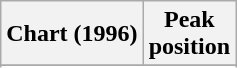<table class="wikitable sortable">
<tr>
<th align="left">Chart (1996)</th>
<th align="center">Peak<br>position</th>
</tr>
<tr>
</tr>
<tr>
</tr>
</table>
